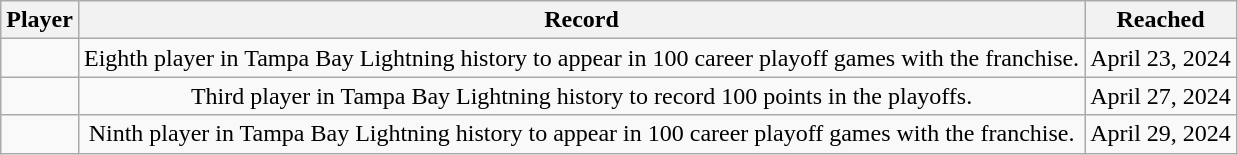<table class="wikitable sortable" style="text-align:center;">
<tr>
<th>Player</th>
<th>Record</th>
<th>Reached</th>
</tr>
<tr>
<td></td>
<td>Eighth player in Tampa Bay Lightning history to appear in 100 career playoff games with the franchise.</td>
<td>April 23, 2024</td>
</tr>
<tr>
<td></td>
<td>Third player in Tampa Bay Lightning history to record 100 points in the playoffs.</td>
<td>April 27, 2024</td>
</tr>
<tr>
<td></td>
<td>Ninth player in Tampa Bay Lightning history to appear in 100 career playoff games with the franchise.</td>
<td>April 29, 2024</td>
</tr>
</table>
